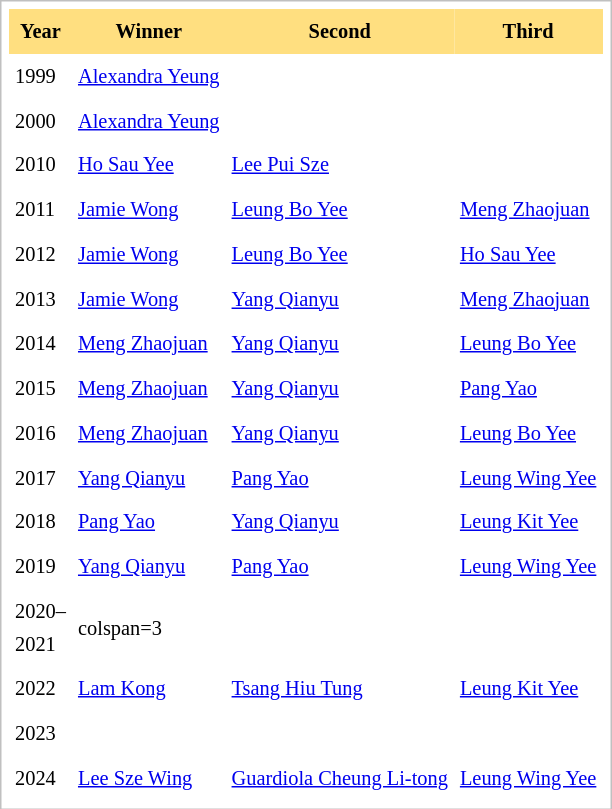<table cellpadding="4" cellspacing="0"  style="border: 1px solid silver; color: black; margin: 0 0 0.5em 0; background-color: white; padding: 5px; text-align: left; font-size:85%; vertical-align: top; line-height:1.6em;">
<tr>
<th scope=col; align="center" bgcolor="FFDF80">Year</th>
<th scope=col; align="center" bgcolor="FFDF80">Winner</th>
<th scope=col; align="center" bgcolor="FFDF80">Second</th>
<th scope=col; align="center" bgcolor="FFDF80">Third</th>
</tr>
<tr>
<td>1999</td>
<td><a href='#'>Alexandra Yeung</a></td>
<td></td>
<td></td>
</tr>
<tr>
<td>2000</td>
<td><a href='#'>Alexandra Yeung</a></td>
<td></td>
<td></td>
</tr>
<tr>
<td>2010</td>
<td><a href='#'>Ho Sau Yee</a></td>
<td><a href='#'>Lee Pui Sze</a></td>
<td></td>
</tr>
<tr>
<td>2011</td>
<td><a href='#'>Jamie Wong</a></td>
<td><a href='#'>Leung Bo Yee</a></td>
<td><a href='#'>Meng Zhaojuan</a></td>
</tr>
<tr>
<td>2012</td>
<td><a href='#'>Jamie Wong</a></td>
<td><a href='#'>Leung Bo Yee</a></td>
<td><a href='#'>Ho Sau Yee</a></td>
</tr>
<tr>
<td>2013</td>
<td><a href='#'>Jamie Wong</a></td>
<td><a href='#'>Yang Qianyu</a></td>
<td><a href='#'>Meng Zhaojuan</a></td>
</tr>
<tr>
<td>2014</td>
<td><a href='#'>Meng Zhaojuan</a></td>
<td><a href='#'>Yang Qianyu</a></td>
<td><a href='#'>Leung Bo Yee</a></td>
</tr>
<tr>
<td>2015</td>
<td><a href='#'>Meng Zhaojuan</a></td>
<td><a href='#'>Yang Qianyu</a></td>
<td><a href='#'>Pang Yao</a></td>
</tr>
<tr>
<td>2016</td>
<td><a href='#'>Meng Zhaojuan</a></td>
<td><a href='#'>Yang Qianyu</a></td>
<td><a href='#'>Leung Bo Yee</a></td>
</tr>
<tr>
<td>2017</td>
<td><a href='#'>Yang Qianyu</a></td>
<td><a href='#'>Pang Yao</a></td>
<td><a href='#'>Leung Wing Yee</a></td>
</tr>
<tr>
<td>2018</td>
<td><a href='#'>Pang Yao</a></td>
<td><a href='#'>Yang Qianyu</a></td>
<td><a href='#'>Leung Kit Yee</a></td>
</tr>
<tr>
<td>2019</td>
<td><a href='#'>Yang Qianyu</a></td>
<td><a href='#'>Pang Yao</a></td>
<td><a href='#'>Leung Wing Yee</a></td>
</tr>
<tr>
<td>2020–<br>2021</td>
<td>colspan=3 </td>
</tr>
<tr>
<td>2022</td>
<td><a href='#'>Lam Kong</a></td>
<td><a href='#'>Tsang Hiu Tung</a></td>
<td><a href='#'>Leung Kit Yee</a></td>
</tr>
<tr>
<td>2023</td>
<td></td>
<td></td>
<td></td>
</tr>
<tr>
<td>2024</td>
<td><a href='#'>Lee Sze Wing</a></td>
<td><a href='#'>Guardiola Cheung Li-tong</a></td>
<td><a href='#'>Leung Wing Yee</a></td>
</tr>
</table>
